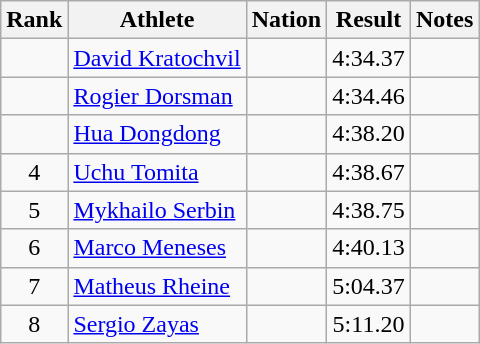<table class="wikitable sortable" style="text-align:center">
<tr>
<th>Rank</th>
<th>Athlete</th>
<th>Nation</th>
<th>Result</th>
<th>Notes</th>
</tr>
<tr>
<td></td>
<td align="left"><a href='#'>David Kratochvil</a></td>
<td align=left></td>
<td>4:34.37</td>
<td></td>
</tr>
<tr>
<td></td>
<td align="left"><a href='#'>Rogier Dorsman</a></td>
<td align=left></td>
<td>4:34.46</td>
<td></td>
</tr>
<tr>
<td></td>
<td align="left"><a href='#'>Hua Dongdong</a></td>
<td align=left></td>
<td>4:38.20</td>
<td></td>
</tr>
<tr>
<td>4</td>
<td align="left"><a href='#'>Uchu Tomita</a></td>
<td align=left></td>
<td>4:38.67</td>
<td></td>
</tr>
<tr>
<td>5</td>
<td align="left"><a href='#'>Mykhailo Serbin</a></td>
<td align=left></td>
<td>4:38.75</td>
<td></td>
</tr>
<tr>
<td>6</td>
<td align="left"><a href='#'>Marco Meneses</a></td>
<td align=left></td>
<td>4:40.13</td>
<td></td>
</tr>
<tr>
<td>7</td>
<td align="left"><a href='#'>Matheus Rheine</a></td>
<td align=left></td>
<td>5:04.37</td>
<td></td>
</tr>
<tr>
<td>8</td>
<td align="left"><a href='#'>Sergio Zayas</a></td>
<td align=left></td>
<td>5:11.20</td>
<td></td>
</tr>
</table>
